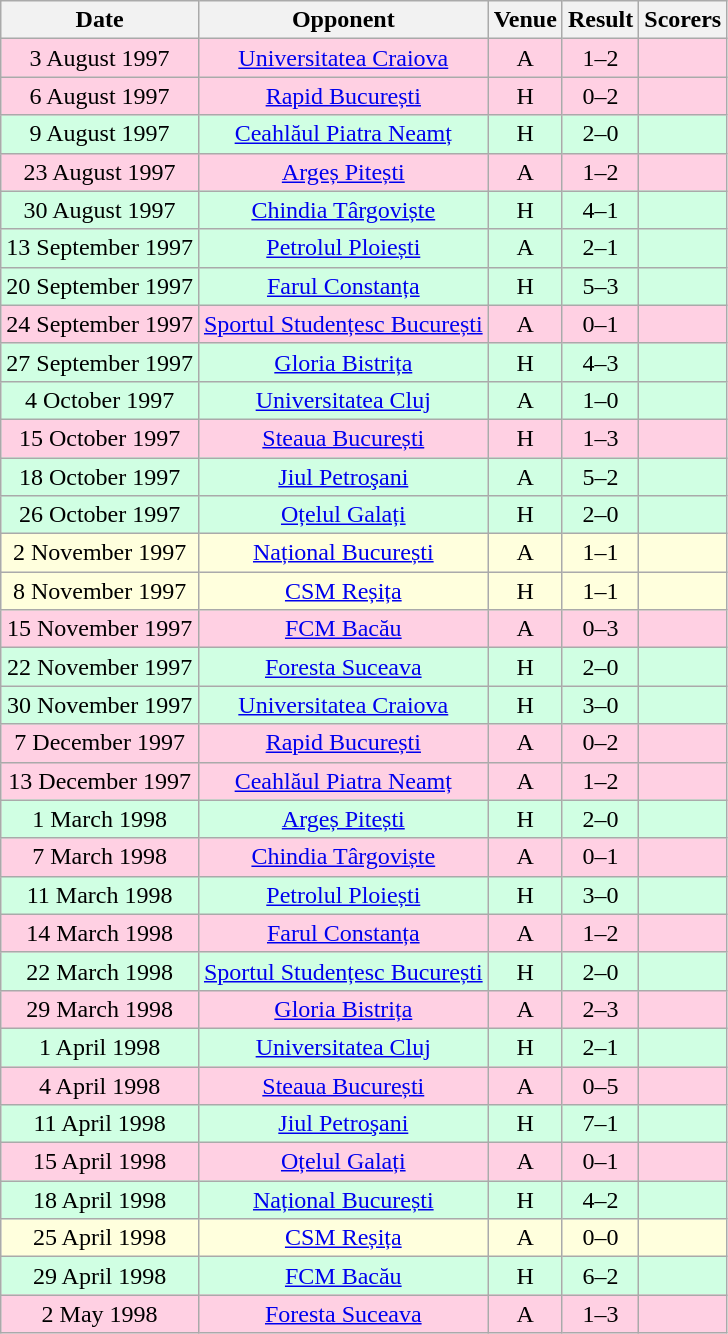<table class="wikitable sortable" style="font-size:100%; text-align:center">
<tr>
<th>Date</th>
<th>Opponent</th>
<th>Venue</th>
<th>Result</th>
<th>Scorers</th>
</tr>
<tr style="background-color: #ffd0e3;">
<td>3 August 1997</td>
<td><a href='#'>Universitatea Craiova</a></td>
<td>A</td>
<td>1–2</td>
<td></td>
</tr>
<tr style="background-color: #ffd0e3;">
<td>6 August 1997</td>
<td><a href='#'>Rapid București</a></td>
<td>H</td>
<td>0–2</td>
<td></td>
</tr>
<tr style="background-color: #d0ffe3;">
<td>9 August 1997</td>
<td><a href='#'>Ceahlăul Piatra Neamț</a></td>
<td>H</td>
<td>2–0</td>
<td></td>
</tr>
<tr style="background-color: #ffd0e3;">
<td>23 August 1997</td>
<td><a href='#'>Argeș Pitești</a></td>
<td>A</td>
<td>1–2</td>
<td></td>
</tr>
<tr style="background-color: #d0ffe3;">
<td>30 August 1997</td>
<td><a href='#'>Chindia Târgoviște</a></td>
<td>H</td>
<td>4–1</td>
<td></td>
</tr>
<tr style="background-color: #d0ffe3;">
<td>13 September 1997</td>
<td><a href='#'>Petrolul Ploiești</a></td>
<td>A</td>
<td>2–1</td>
<td></td>
</tr>
<tr style="background-color: #d0ffe3;">
<td>20 September 1997</td>
<td><a href='#'>Farul Constanța</a></td>
<td>H</td>
<td>5–3</td>
<td></td>
</tr>
<tr style="background-color: #ffd0e3;">
<td>24 September 1997</td>
<td><a href='#'>Sportul Studențesc București</a></td>
<td>A</td>
<td>0–1</td>
<td></td>
</tr>
<tr style="background-color: #d0ffe3;">
<td>27 September 1997</td>
<td><a href='#'>Gloria Bistrița</a></td>
<td>H</td>
<td>4–3</td>
<td></td>
</tr>
<tr style="background-color: #d0ffe3;">
<td>4 October 1997</td>
<td><a href='#'>Universitatea Cluj</a></td>
<td>A</td>
<td>1–0</td>
<td></td>
</tr>
<tr style="background-color: #ffd0e3;">
<td>15 October 1997</td>
<td><a href='#'>Steaua București</a></td>
<td>H</td>
<td>1–3</td>
<td></td>
</tr>
<tr style="background-color: #d0ffe3;">
<td>18 October 1997</td>
<td><a href='#'>Jiul Petroşani</a></td>
<td>A</td>
<td>5–2</td>
<td></td>
</tr>
<tr style="background-color: #d0ffe3;">
<td>26 October 1997</td>
<td><a href='#'>Oțelul Galați</a></td>
<td>H</td>
<td>2–0</td>
<td></td>
</tr>
<tr style="background-color: #ffffdd;">
<td>2 November 1997</td>
<td><a href='#'>Național București</a></td>
<td>A</td>
<td>1–1</td>
<td></td>
</tr>
<tr style="background-color: #ffffdd;">
<td>8 November 1997</td>
<td><a href='#'>CSM Reșița</a></td>
<td>H</td>
<td>1–1</td>
<td></td>
</tr>
<tr style="background-color: #ffd0e3;">
<td>15 November 1997</td>
<td><a href='#'>FCM Bacău</a></td>
<td>A</td>
<td>0–3</td>
<td></td>
</tr>
<tr style="background-color: #d0ffe3;">
<td>22 November 1997</td>
<td><a href='#'>Foresta Suceava</a></td>
<td>H</td>
<td>2–0</td>
<td></td>
</tr>
<tr style="background-color: #d0ffe3;">
<td>30 November 1997</td>
<td><a href='#'>Universitatea Craiova</a></td>
<td>H</td>
<td>3–0</td>
<td></td>
</tr>
<tr style="background-color: #ffd0e3;">
<td>7 December 1997</td>
<td><a href='#'>Rapid București</a></td>
<td>A</td>
<td>0–2</td>
<td></td>
</tr>
<tr style="background-color: #ffd0e3;">
<td>13 December 1997</td>
<td><a href='#'>Ceahlăul Piatra Neamț</a></td>
<td>A</td>
<td>1–2</td>
<td></td>
</tr>
<tr style="background-color: #d0ffe3;">
<td>1 March 1998</td>
<td><a href='#'>Argeș Pitești</a></td>
<td>H</td>
<td>2–0</td>
<td></td>
</tr>
<tr style="background-color: #ffd0e3;">
<td>7 March 1998</td>
<td><a href='#'>Chindia Târgoviște</a></td>
<td>A</td>
<td>0–1</td>
<td></td>
</tr>
<tr style="background-color: #d0ffe3;">
<td>11 March 1998</td>
<td><a href='#'>Petrolul Ploiești</a></td>
<td>H</td>
<td>3–0</td>
<td></td>
</tr>
<tr style="background-color: #ffd0e3;">
<td>14 March 1998</td>
<td><a href='#'>Farul Constanța</a></td>
<td>A</td>
<td>1–2</td>
<td></td>
</tr>
<tr style="background-color: #d0ffe3;">
<td>22 March 1998</td>
<td><a href='#'>Sportul Studențesc București</a></td>
<td>H</td>
<td>2–0</td>
<td></td>
</tr>
<tr style="background-color: #ffd0e3;">
<td>29 March 1998</td>
<td><a href='#'>Gloria Bistrița</a></td>
<td>A</td>
<td>2–3</td>
<td></td>
</tr>
<tr style="background-color: #d0ffe3;">
<td>1 April 1998</td>
<td><a href='#'>Universitatea Cluj</a></td>
<td>H</td>
<td>2–1</td>
<td></td>
</tr>
<tr style="background-color: #ffd0e3;">
<td>4 April 1998</td>
<td><a href='#'>Steaua București</a></td>
<td>A</td>
<td>0–5</td>
<td></td>
</tr>
<tr style="background-color: #d0ffe3;">
<td>11 April 1998</td>
<td><a href='#'>Jiul Petroşani</a></td>
<td>H</td>
<td>7–1</td>
<td></td>
</tr>
<tr style="background-color: #ffd0e3;">
<td>15 April 1998</td>
<td><a href='#'>Oțelul Galați</a></td>
<td>A</td>
<td>0–1</td>
<td></td>
</tr>
<tr style="background-color: #d0ffe3;">
<td>18 April 1998</td>
<td><a href='#'>Național București</a></td>
<td>H</td>
<td>4–2</td>
<td></td>
</tr>
<tr style="background-color: #ffffdd;">
<td>25 April 1998</td>
<td><a href='#'>CSM Reșița</a></td>
<td>A</td>
<td>0–0</td>
<td></td>
</tr>
<tr style="background-color: #d0ffe3;">
<td>29 April 1998</td>
<td><a href='#'>FCM Bacău</a></td>
<td>H</td>
<td>6–2</td>
<td></td>
</tr>
<tr style="background-color: #ffd0e3;">
<td>2 May 1998</td>
<td><a href='#'>Foresta Suceava</a></td>
<td>A</td>
<td>1–3</td>
<td></td>
</tr>
</table>
